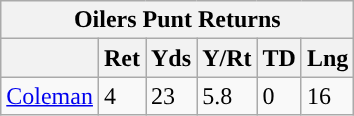<table class="wikitable">
<tr>
<th colspan="6">Oilers Punt Returns</th>
</tr>
<tr>
<th></th>
<th>Ret</th>
<th>Yds</th>
<th>Y/Rt</th>
<th>TD</th>
<th>Lng</th>
</tr>
<tr>
<td><a href='#'>Coleman</a></td>
<td>4</td>
<td>23</td>
<td>5.8</td>
<td>0</td>
<td>16</td>
</tr>
</table>
